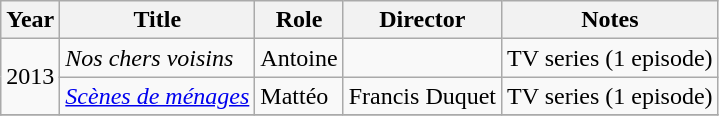<table class="wikitable sortable">
<tr>
<th>Year</th>
<th>Title</th>
<th>Role</th>
<th>Director</th>
<th class="unsortable">Notes</th>
</tr>
<tr>
<td rowspan=2>2013</td>
<td><em>Nos chers voisins</em></td>
<td>Antoine</td>
<td></td>
<td>TV series (1 episode)</td>
</tr>
<tr>
<td><em><a href='#'>Scènes de ménages</a></em></td>
<td>Mattéo</td>
<td>Francis Duquet</td>
<td>TV series (1 episode)</td>
</tr>
<tr>
</tr>
</table>
